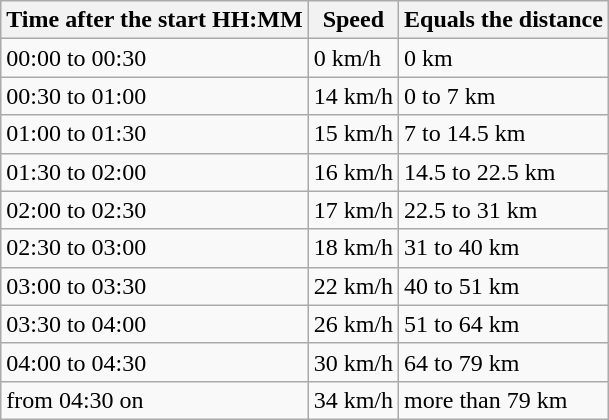<table class="wikitable sortable">
<tr>
<th>Time after the start HH:MM</th>
<th>Speed</th>
<th>Equals the distance</th>
</tr>
<tr>
<td>00:00 to 00:30</td>
<td>0 km/h</td>
<td>0 km</td>
</tr>
<tr>
<td>00:30 to 01:00</td>
<td>14 km/h</td>
<td>0 to 7 km</td>
</tr>
<tr>
<td>01:00 to 01:30</td>
<td>15 km/h</td>
<td>7 to 14.5 km</td>
</tr>
<tr>
<td>01:30 to 02:00</td>
<td>16 km/h</td>
<td>14.5 to 22.5 km</td>
</tr>
<tr>
<td>02:00 to 02:30</td>
<td>17 km/h</td>
<td>22.5 to 31 km</td>
</tr>
<tr>
<td>02:30 to 03:00</td>
<td>18 km/h</td>
<td>31 to 40 km</td>
</tr>
<tr>
<td>03:00 to 03:30</td>
<td>22 km/h</td>
<td>40 to 51 km</td>
</tr>
<tr>
<td>03:30 to 04:00</td>
<td>26 km/h</td>
<td>51 to 64 km</td>
</tr>
<tr>
<td>04:00 to 04:30</td>
<td>30 km/h</td>
<td>64 to 79 km</td>
</tr>
<tr>
<td>from 04:30 on</td>
<td>34 km/h</td>
<td>more than 79 km</td>
</tr>
</table>
